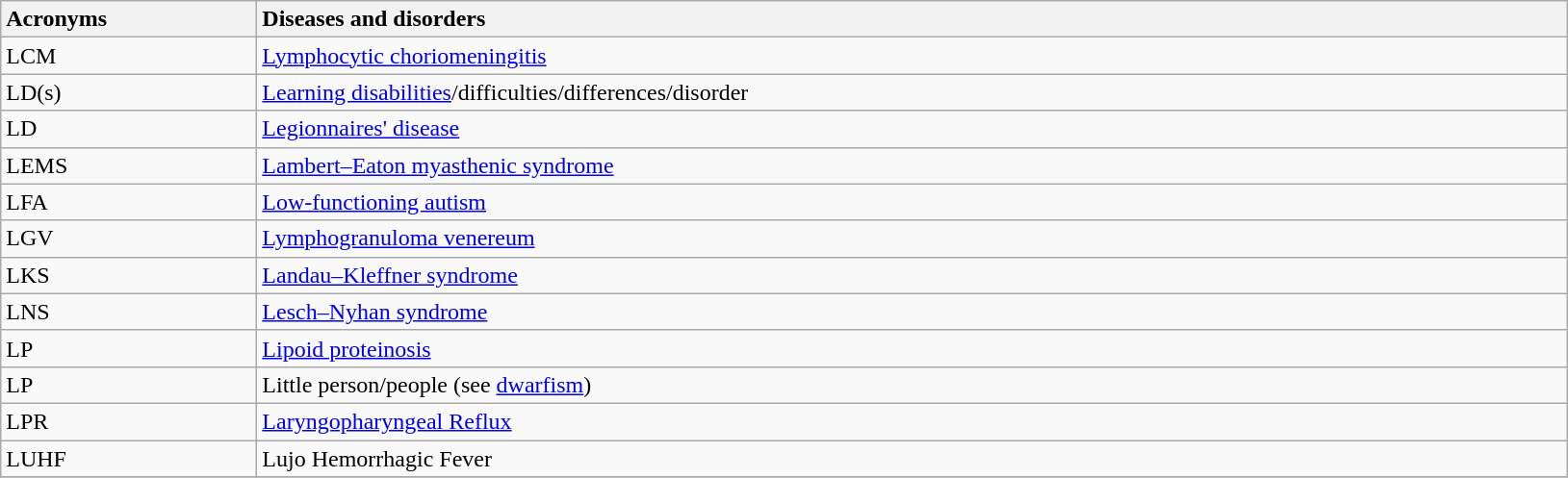<table class="wikitable sortable">
<tr>
<th width=170px style=text-align:left>Acronyms</th>
<th width=900px style=text-align:left>Diseases and disorders</th>
</tr>
<tr>
<td>LCM</td>
<td><a href='#'>Lymphocytic choriomeningitis</a></td>
</tr>
<tr>
<td>LD(s)</td>
<td><a href='#'>Learning disabilities</a>/difficulties/<wbr>differences/disorder</td>
</tr>
<tr>
<td>LD</td>
<td><a href='#'>Legionnaires' disease</a></td>
</tr>
<tr>
<td>LEMS</td>
<td><a href='#'>Lambert–Eaton myasthenic syndrome</a></td>
</tr>
<tr>
<td>LFA</td>
<td><a href='#'>Low-functioning autism</a></td>
</tr>
<tr>
<td>LGV</td>
<td><a href='#'>Lymphogranuloma venereum</a></td>
</tr>
<tr>
<td>LKS</td>
<td><a href='#'>Landau–Kleffner syndrome</a></td>
</tr>
<tr>
<td>LNS</td>
<td><a href='#'>Lesch–Nyhan syndrome</a></td>
</tr>
<tr>
<td>LP</td>
<td><a href='#'>Lipoid proteinosis</a></td>
</tr>
<tr>
<td>LP</td>
<td>Little person/people (see <a href='#'>dwarfism</a>)</td>
</tr>
<tr>
<td>LPR</td>
<td><a href='#'>Laryngopharyngeal Reflux</a></td>
</tr>
<tr>
<td>LUHF</td>
<td>Lujo Hemorrhagic Fever</td>
</tr>
<tr>
</tr>
</table>
